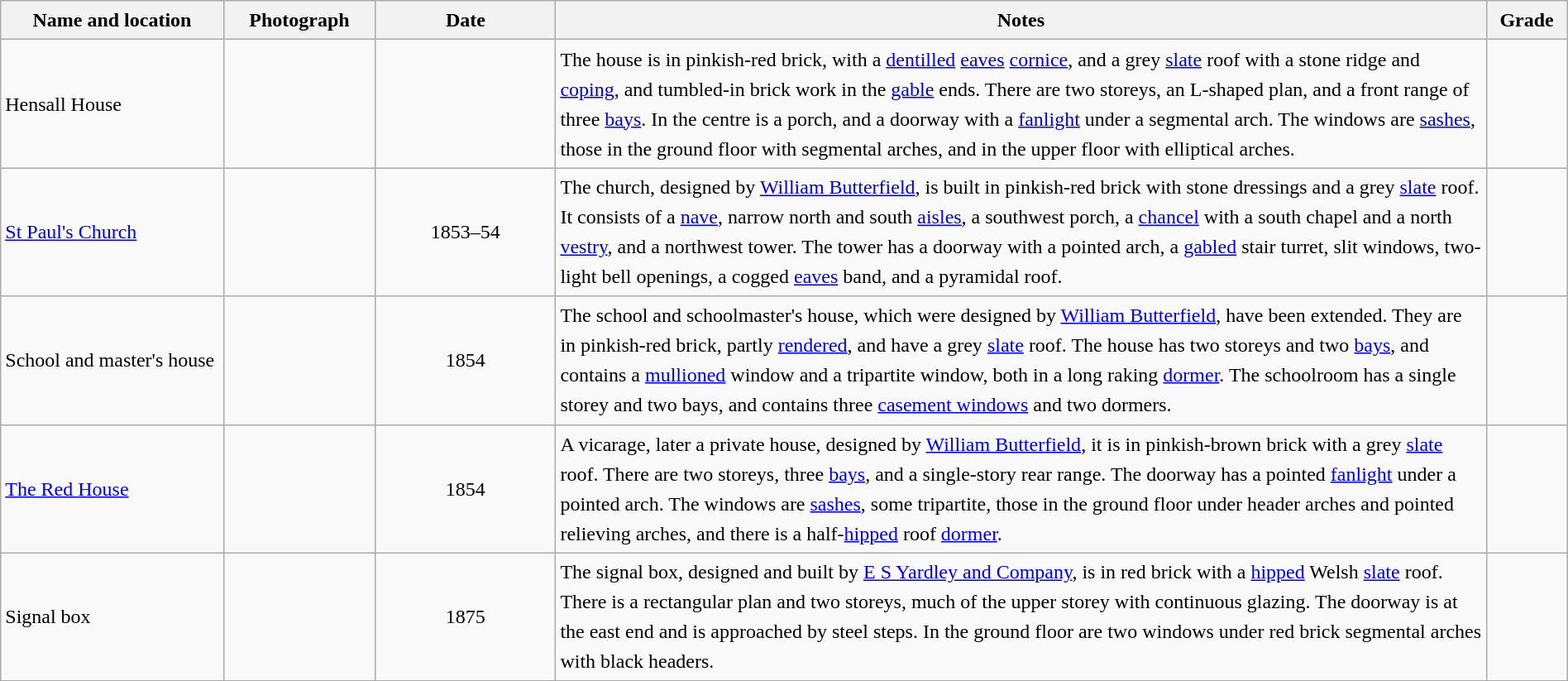<table class="wikitable sortable plainrowheaders" style="width:100%; border:0px; text-align:left; line-height:150%">
<tr>
<th scope="col"  style="width:150px">Name and location</th>
<th scope="col"  style="width:100px" class="unsortable">Photograph</th>
<th scope="col"  style="width:120px">Date</th>
<th scope="col"  style="width:650px" class="unsortable">Notes</th>
<th scope="col"  style="width:50px">Grade</th>
</tr>
<tr>
<td>Hensall House<br><small></small></td>
<td></td>
<td align="center"></td>
<td>The house is in  pinkish-red brick, with a <a href='#'>dentilled</a> <a href='#'>eaves</a> <a href='#'>cornice</a>, and a grey <a href='#'>slate</a> roof with a stone ridge and <a href='#'>coping</a>, and tumbled-in brick work in the <a href='#'>gable</a> ends. There are two storeys, an L-shaped plan, and a front range of three <a href='#'>bays</a>. In the centre is a porch, and a doorway with a <a href='#'>fanlight</a> under a segmental arch. The windows are <a href='#'>sashes</a>, those in the ground floor with segmental arches, and in the upper floor with elliptical arches.</td>
<td align="center" ></td>
</tr>
<tr>
<td><a href='#'>St Paul's Church</a><br><small></small></td>
<td></td>
<td align="center">1853–54</td>
<td>The church, designed by <a href='#'>William Butterfield</a>, is built in pinkish-red brick with stone dressings and a grey <a href='#'>slate</a> roof. It consists of a <a href='#'>nave</a>, narrow north and south <a href='#'>aisles</a>, a southwest porch, a <a href='#'>chancel</a> with a south chapel and a north <a href='#'>vestry</a>, and a northwest tower. The tower has a doorway with a pointed arch, a <a href='#'>gabled</a> stair turret, slit windows, two-light bell openings, a cogged <a href='#'>eaves</a> band, and a pyramidal roof.</td>
<td align="center" ></td>
</tr>
<tr>
<td>School and master's house<br><small></small></td>
<td></td>
<td align="center">1854</td>
<td>The school and schoolmaster's house, which were designed by <a href='#'>William Butterfield</a>, have been extended. They are in pinkish-red brick, partly <a href='#'>rendered</a>, and have a grey <a href='#'>slate</a> roof. The house has two storeys and two <a href='#'>bays</a>, and contains a <a href='#'>mullioned</a> window and a tripartite window, both in a long raking <a href='#'>dormer</a>. The schoolroom has a single storey and two bays, and contains three <a href='#'>casement windows</a> and two dormers.</td>
<td align="center" ></td>
</tr>
<tr>
<td><a href='#'>The Red House</a><br><small></small></td>
<td></td>
<td align="center">1854</td>
<td>A vicarage, later a private house, designed by <a href='#'>William Butterfield</a>, it is in pinkish-brown brick with a grey <a href='#'>slate</a> roof. There are two storeys, three <a href='#'>bays</a>, and a single-story rear range. The doorway has a pointed <a href='#'>fanlight</a> under a pointed arch. The windows are <a href='#'>sashes</a>, some tripartite, those in the ground floor under header arches and pointed relieving arches, and there is a half-<a href='#'>hipped</a> roof <a href='#'>dormer</a>.</td>
<td align="center" ></td>
</tr>
<tr>
<td>Signal box<br><small></small></td>
<td></td>
<td align="center">1875</td>
<td>The signal box, designed and built by <a href='#'>E S Yardley and Company</a>, is in red brick with a <a href='#'>hipped</a> Welsh <a href='#'>slate</a> roof. There is a rectangular plan and two storeys, much of the upper storey with continuous glazing. The doorway is at the east end and is approached by steel steps. In the ground floor are two windows under red brick segmental arches with black headers.</td>
<td align="center" ></td>
</tr>
<tr>
</tr>
</table>
